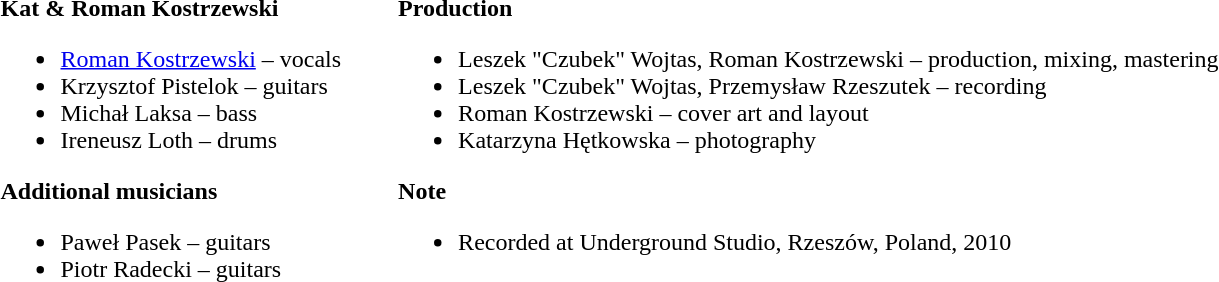<table>
<tr>
<td valign="top"><br><strong>Kat & Roman Kostrzewski</strong><ul><li><a href='#'>Roman Kostrzewski</a> – vocals</li><li>Krzysztof Pistelok – guitars</li><li>Michał Laksa – bass</li><li>Ireneusz Loth – drums</li></ul><strong>Additional musicians</strong><ul><li>Paweł Pasek – guitars</li><li>Piotr Radecki – guitars</li></ul></td>
<td width="30"></td>
<td valign="top"><br><strong>Production</strong><ul><li>Leszek "Czubek" Wojtas, Roman Kostrzewski – production, mixing, mastering</li><li>Leszek "Czubek" Wojtas, Przemysław Rzeszutek – recording</li><li>Roman Kostrzewski – cover art and layout</li><li>Katarzyna Hętkowska – photography</li></ul><strong>Note</strong><ul><li>Recorded at Underground Studio, Rzeszów, Poland, 2010</li></ul></td>
</tr>
</table>
